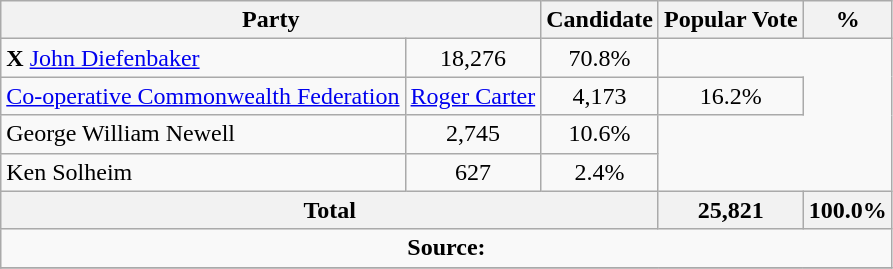<table class="wikitable">
<tr>
<th colspan="2">Party</th>
<th>Candidate</th>
<th>Popular Vote</th>
<th>%</th>
</tr>
<tr>
<td> <strong>X</strong> <a href='#'>John Diefenbaker</a></td>
<td align=center>18,276</td>
<td align=center>70.8%</td>
</tr>
<tr>
<td><a href='#'>Co-operative Commonwealth Federation</a></td>
<td><a href='#'>Roger Carter</a></td>
<td align=center>4,173</td>
<td align=center>16.2%</td>
</tr>
<tr>
<td>George William Newell</td>
<td align=center>2,745</td>
<td align=center>10.6%</td>
</tr>
<tr>
<td>Ken Solheim</td>
<td align=center>627</td>
<td align=center>2.4%</td>
</tr>
<tr>
<th colspan=3 align=center>Total</th>
<th align=center>25,821</th>
<th align=center>100.0%</th>
</tr>
<tr>
<td align="center" colspan=5><strong>Source:</strong> </td>
</tr>
<tr>
</tr>
</table>
